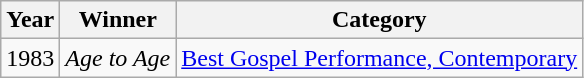<table class="wikitable">
<tr>
<th>Year</th>
<th>Winner</th>
<th>Category</th>
</tr>
<tr>
<td>1983</td>
<td><em>Age to Age</em></td>
<td><a href='#'>Best Gospel Performance, Contemporary</a></td>
</tr>
</table>
